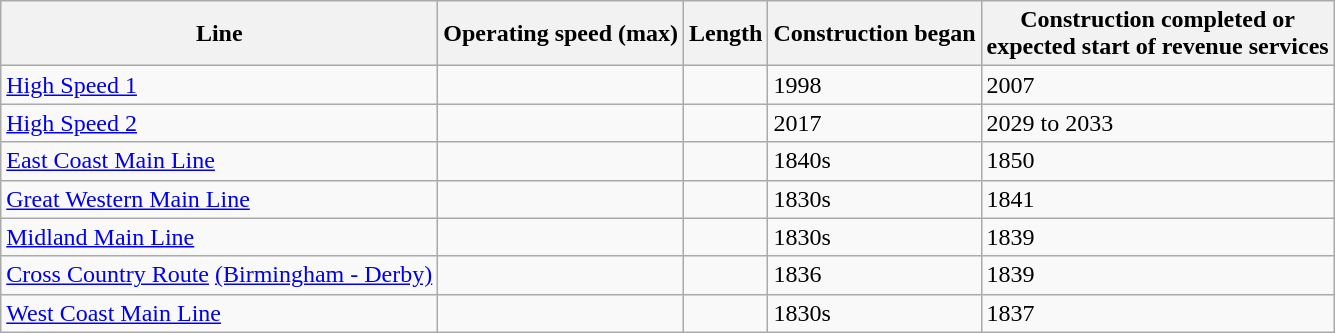<table class="wikitable sortable">
<tr>
<th>Line</th>
<th>Operating speed (max)</th>
<th>Length</th>
<th>Construction began</th>
<th>Construction completed or<br>expected start of revenue services</th>
</tr>
<tr>
<td><a href='#'>High Speed 1</a></td>
<td></td>
<td></td>
<td>1998</td>
<td>2007</td>
</tr>
<tr>
<td><a href='#'>High Speed 2</a></td>
<td></td>
<td></td>
<td>2017</td>
<td>2029 to 2033</td>
</tr>
<tr>
<td><a href='#'>East Coast Main Line</a></td>
<td></td>
<td></td>
<td>1840s</td>
<td>1850</td>
</tr>
<tr>
<td><a href='#'>Great Western Main Line</a></td>
<td></td>
<td></td>
<td>1830s</td>
<td>1841</td>
</tr>
<tr>
<td><a href='#'>Midland Main Line</a></td>
<td></td>
<td></td>
<td>1830s</td>
<td>1839</td>
</tr>
<tr>
<td><a href='#'>Cross Country Route</a> <a href='#'>(Birmingham - Derby)</a></td>
<td></td>
<td></td>
<td>1836</td>
<td>1839</td>
</tr>
<tr>
<td><a href='#'>West Coast Main Line</a></td>
<td></td>
<td></td>
<td>1830s</td>
<td>1837</td>
</tr>
</table>
